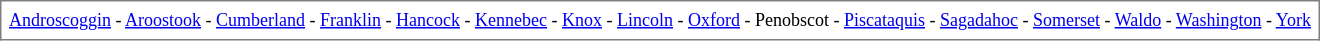<table border="1" cellspacing="0" cellpadding="5" align="center" rules="all" style="margin:1em 1em 1em 0; border-collapse:collapse; font-size:75%">
<tr>
<td><a href='#'>Androscoggin</a> - <a href='#'>Aroostook</a> - <a href='#'>Cumberland</a> - <a href='#'>Franklin</a> - <a href='#'>Hancock</a> - <a href='#'>Kennebec</a> - <a href='#'>Knox</a> - <a href='#'>Lincoln</a> - <a href='#'>Oxford</a> - Penobscot - <a href='#'>Piscataquis</a> - <a href='#'>Sagadahoc</a> - <a href='#'>Somerset</a> - <a href='#'>Waldo</a> - <a href='#'>Washington</a> - <a href='#'>York</a></td>
</tr>
</table>
